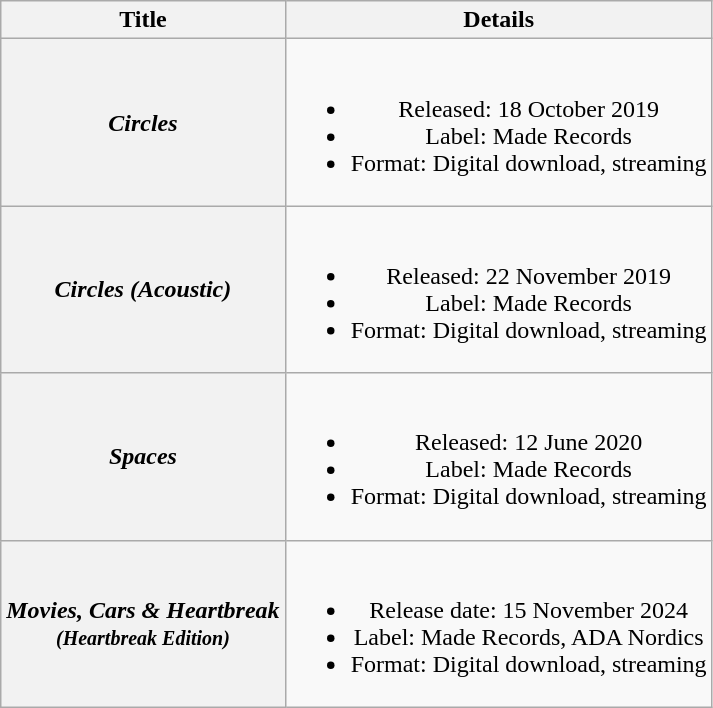<table class="wikitable plainrowheaders" style="text-align:center;">
<tr>
<th scope="col">Title</th>
<th scope="col">Details</th>
</tr>
<tr>
<th scope="row"><em>Circles</em></th>
<td><br><ul><li>Released: 18 October 2019</li><li>Label: Made Records</li><li>Format: Digital download, streaming</li></ul></td>
</tr>
<tr>
<th scope="row"><em>Circles (Acoustic)</em></th>
<td><br><ul><li>Released: 22 November 2019</li><li>Label: Made Records</li><li>Format: Digital download, streaming</li></ul></td>
</tr>
<tr>
<th scope="row"><em>Spaces</em></th>
<td><br><ul><li>Released: 12 June 2020</li><li>Label: Made Records</li><li>Format: Digital download, streaming</li></ul></td>
</tr>
<tr>
<th scope="row"><em>Movies, Cars & Heartbreak<br><small>(Heartbreak Edition)</small></em></th>
<td><br><ul><li>Release date: 15 November 2024</li><li>Label: Made Records, ADA Nordics</li><li>Format: Digital download, streaming</li></ul></td>
</tr>
</table>
